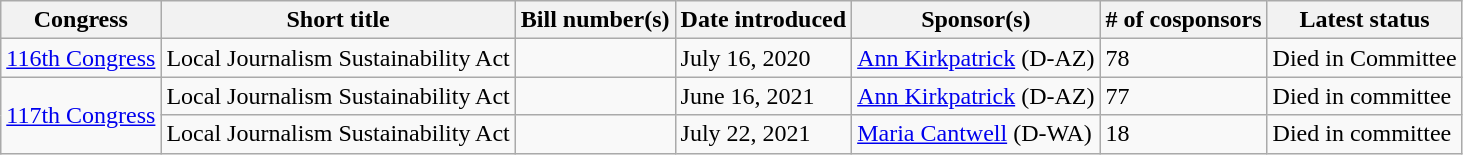<table class="wikitable">
<tr>
<th>Congress</th>
<th>Short title</th>
<th>Bill number(s)</th>
<th>Date introduced</th>
<th>Sponsor(s)</th>
<th># of cosponsors</th>
<th>Latest status</th>
</tr>
<tr>
<td><a href='#'>116th Congress</a></td>
<td>Local Journalism Sustainability Act</td>
<td></td>
<td>July 16, 2020</td>
<td><a href='#'>Ann Kirkpatrick</a> (D-AZ)</td>
<td>78</td>
<td>Died in Committee</td>
</tr>
<tr>
<td rowspan="2"><a href='#'>117th Congress</a></td>
<td>Local Journalism Sustainability Act</td>
<td></td>
<td>June 16, 2021</td>
<td><a href='#'>Ann Kirkpatrick</a> (D-AZ)</td>
<td>77</td>
<td>Died in committee</td>
</tr>
<tr>
<td>Local Journalism Sustainability Act</td>
<td></td>
<td>July 22, 2021</td>
<td><a href='#'>Maria Cantwell</a> (D-WA)</td>
<td>18</td>
<td>Died in committee</td>
</tr>
</table>
